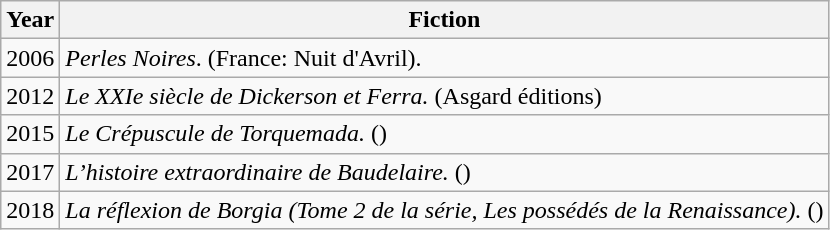<table class="wikitable">
<tr>
<th>Year</th>
<th>Fiction</th>
</tr>
<tr>
<td>2006</td>
<td><em>Perles Noires</em>. (France: Nuit d'Avril).</td>
</tr>
<tr>
<td>2012</td>
<td><em>Le XXIe siècle de Dickerson et Ferra.</em> (Asgard éditions)</td>
</tr>
<tr>
<td>2015</td>
<td><em>Le Crépuscule de Torquemada.</em> ()</td>
</tr>
<tr>
<td>2017</td>
<td><em>L’histoire extraordinaire de Baudelaire.</em> ()</td>
</tr>
<tr>
<td>2018</td>
<td><em>La réflexion de Borgia (Tome 2 de la série, Les possédés de la Renaissance).</em> ()</td>
</tr>
</table>
